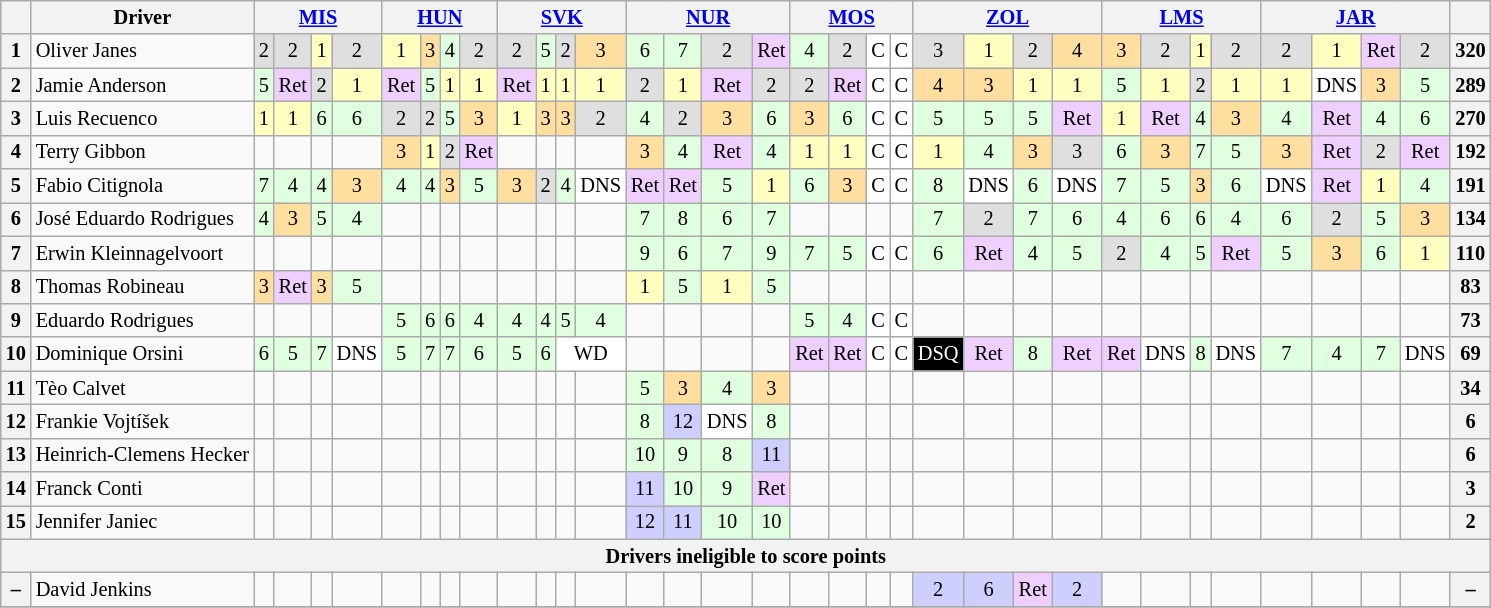<table align=left| class="wikitable" style="font-size: 85%; text-align: center">
<tr valign="top">
<th valign=middle></th>
<th valign=middle>Driver</th>
<th colspan="4"><a href='#'>MIS</a><br></th>
<th colspan="4"><a href='#'>HUN</a><br></th>
<th colspan="4"><a href='#'>SVK</a><br></th>
<th colspan="4"><a href='#'>NUR</a><br></th>
<th colspan="4"><a href='#'>MOS</a><br></th>
<th colspan="4"><a href='#'>ZOL</a><br></th>
<th colspan="4"><a href='#'>LMS</a><br></th>
<th colspan="4"><a href='#'>JAR</a><br></th>
<th valign=middle></th>
</tr>
<tr>
<th>1</th>
<td align=left> Oliver Janes</td>
<td style="background:#dfdfdf;">2</td>
<td style="background:#dfdfdf;">2</td>
<td style="background:#ffffbf;">1</td>
<td style="background:#dfdfdf;">2</td>
<td style="background:#ffffbf;">1</td>
<td style="background:#ffdf9f;">3</td>
<td style="background:#dfffdf;">4</td>
<td style="background:#dfdfdf;">2</td>
<td style="background:#dfdfdf;">2</td>
<td style="background:#dfffdf;">5</td>
<td style="background:#dfdfdf;">2</td>
<td style="background:#ffdf9f;">3</td>
<td style="background:#dfffdf;">6</td>
<td style="background:#dfffdf;">7</td>
<td style="background:#dfdfdf;">2</td>
<td style="background:#efcfff;">Ret</td>
<td style="background:#dfffdf;">4</td>
<td style="background:#dfdfdf;">2</td>
<td style="background:#ffffff;">C</td>
<td style="background:#ffffff;">C</td>
<td style="background:#dfdfdf;">3</td>
<td style="background:#ffffbf;">1</td>
<td style="background:#dfdfdf;">2</td>
<td style="background:#ffdf9f;">4</td>
<td style="background:#ffdf9f;">3</td>
<td style="background:#dfdfdf;">2</td>
<td style="background:#ffffbf;">1</td>
<td style="background:#dfdfdf;">2</td>
<td style="background:#dfdfdf;">2</td>
<td style="background:#ffffbf;">1</td>
<td style="background:#efcfff;">Ret</td>
<td style="background:#dfdfdf;">2</td>
<th>320</th>
</tr>
<tr>
<th>2</th>
<td align=left> Jamie Anderson</td>
<td style="background:#dfffdf;">5</td>
<td style="background:#efcfff;">Ret</td>
<td style="background:#dfdfdf;">2</td>
<td style="background:#ffffbf;">1</td>
<td style="background:#efcfff;">Ret</td>
<td style="background:#dfffdf;">5</td>
<td style="background:#ffffbf;">1</td>
<td style="background:#ffffbf;">1</td>
<td style="background:#efcfff;">Ret</td>
<td style="background:#ffffbf;">1</td>
<td style="background:#ffffbf;">1</td>
<td style="background:#ffffbf;">1</td>
<td style="background:#dfdfdf;">2</td>
<td style="background:#ffffbf;">1</td>
<td style="background:#efcfff;">Ret</td>
<td style="background:#dfdfdf;">2</td>
<td style="background:#dfdfdf;">2</td>
<td style="background:#efcfff;">Ret</td>
<td style="background:#ffffff;">C</td>
<td style="background:#ffffff;">C</td>
<td style="background:#ffdf9f;">4</td>
<td style="background:#ffdf9f;">3</td>
<td style="background:#ffffbf;">1</td>
<td style="background:#ffffbf;">1</td>
<td style="background:#dfffdf;">5</td>
<td style="background:#ffffbf;">1</td>
<td style="background:#dfdfdf;">2</td>
<td style="background:#ffffbf;">1</td>
<td style="background:#ffffbf;">1</td>
<td style="background:#ffffff;">DNS</td>
<td style="background:#ffdf9f;">3</td>
<td style="background:#dfffdf;">5</td>
<th>289</th>
</tr>
<tr>
<th>3</th>
<td align=left> Luis Recuenco</td>
<td style="background:#ffffbf;">1</td>
<td style="background:#ffffbf;">1</td>
<td style="background:#dfffdf;">6</td>
<td style="background:#dfffdf;">6</td>
<td style="background:#dfdfdf;">2</td>
<td style="background:#dfdfdf;">2</td>
<td style="background:#dfffdf;">5</td>
<td style="background:#ffdf9f;">3</td>
<td style="background:#ffffbf;">1</td>
<td style="background:#ffdf9f;">3</td>
<td style="background:#ffdf9f;">3</td>
<td style="background:#dfdfdf;">2</td>
<td style="background:#dfffdf;">4</td>
<td style="background:#dfdfdf;">2</td>
<td style="background:#ffdf9f;">3</td>
<td style="background:#dfffdf;">6</td>
<td style="background:#ffdf9f;">3</td>
<td style="background:#dfffdf;">6</td>
<td style="background:#ffffff;">C</td>
<td style="background:#ffffff;">C</td>
<td style="background:#dfffdf;">5</td>
<td style="background:#dfffdf;">5</td>
<td style="background:#dfffdf;">5</td>
<td style="background:#efcfff;">Ret</td>
<td style="background:#ffffbf;">1</td>
<td style="background:#efcfff;">Ret</td>
<td style="background:#dfffdf;">4</td>
<td style="background:#ffdf9f;">3</td>
<td style="background:#dfffdf;">4</td>
<td style="background:#efcfff;">Ret</td>
<td style="background:#dfffdf;">4</td>
<td style="background:#dfffdf;">6</td>
<th>270</th>
</tr>
<tr>
<th>4</th>
<td align=left> Terry Gibbon</td>
<td></td>
<td></td>
<td></td>
<td></td>
<td style="background:#ffdf9f;">3</td>
<td style="background:#ffffbf;">1</td>
<td style="background:#dfdfdf;">2</td>
<td style="background:#efcfff;">Ret</td>
<td></td>
<td></td>
<td></td>
<td></td>
<td style="background:#ffdf9f;">3</td>
<td style="background:#dfffdf;">4</td>
<td style="background:#efcfff;">Ret</td>
<td style="background:#dfffdf;">4</td>
<td style="background:#ffffbf;">1</td>
<td style="background:#ffffbf;">1</td>
<td style="background:#ffffff;">C</td>
<td style="background:#ffffff;">C</td>
<td style="background:#ffffbf;">1</td>
<td style="background:#dfffdf;">4</td>
<td style="background:#ffdf9f;">3</td>
<td style="background:#dfdfdf;">3</td>
<td style="background:#dfffdf;">6</td>
<td style="background:#ffdf9f;">3</td>
<td style="background:#dfffdf;">7</td>
<td style="background:#dfffdf;">5</td>
<td style="background:#ffdf9f;">3</td>
<td style="background:#efcfff;">Ret</td>
<td style="background:#dfdfdf;">2</td>
<td style="background:#efcfff;">Ret</td>
<th>192</th>
</tr>
<tr>
<th>5</th>
<td align=left> Fabio Citignola</td>
<td style="background:#dfffdf;">7</td>
<td style="background:#dfffdf;">4</td>
<td style="background:#dfffdf;">4</td>
<td style="background:#ffdf9f;">3</td>
<td style="background:#dfffdf;">4</td>
<td style="background:#dfffdf;">4</td>
<td style="background:#ffdf9f;">3</td>
<td style="background:#dfffdf;">5</td>
<td style="background:#ffdf9f;">3</td>
<td style="background:#dfdfdf;">2</td>
<td style="background:#dfffdf;">4</td>
<td style="background:#ffffff;">DNS</td>
<td style="background:#efcfff;">Ret</td>
<td style="background:#efcfff;">Ret</td>
<td style="background:#dfffdf;">5</td>
<td style="background:#ffffbf;">1</td>
<td style="background:#dfffdf;">6</td>
<td style="background:#ffdf9f;">3</td>
<td style="background:#ffffff;">C</td>
<td style="background:#ffffff;">C</td>
<td style="background:#dfffdf;">8</td>
<td style="background:#ffffff;">DNS</td>
<td style="background:#dfffdf;">6</td>
<td style="background:#ffffff;">DNS</td>
<td style="background:#dfffdf;">7</td>
<td style="background:#dfffdf;">5</td>
<td style="background:#ffdf9f;">3</td>
<td style="background:#dfffdf;">6</td>
<td style="background:#ffffff;">DNS</td>
<td style="background:#efcfff;">Ret</td>
<td style="background:#ffffbf;">1</td>
<td style="background:#dfffdf;">4</td>
<th>191</th>
</tr>
<tr>
<th>6</th>
<td align=left> José Eduardo Rodrigues</td>
<td style="background:#dfffdf;">4</td>
<td style="background:#ffdf9f;">3</td>
<td style="background:#dfffdf;">5</td>
<td style="background:#dfffdf;">4</td>
<td></td>
<td></td>
<td></td>
<td></td>
<td></td>
<td></td>
<td></td>
<td></td>
<td style="background:#dfffdf;">7</td>
<td style="background:#dfffdf;">8</td>
<td style="background:#dfffdf;">6</td>
<td style="background:#dfffdf;">7</td>
<td></td>
<td></td>
<td></td>
<td></td>
<td style="background:#dfffdf;">7</td>
<td style="background:#dfdfdf;">2</td>
<td style="background:#dfffdf;">7</td>
<td style="background:#dfffdf;">6</td>
<td style="background:#dfffdf;">4</td>
<td style="background:#dfffdf;">6</td>
<td style="background:#dfffdf;">6</td>
<td style="background:#dfffdf;">4</td>
<td style="background:#dfffdf;">6</td>
<td style="background:#dfdfdf;">2</td>
<td style="background:#dfffdf;">5</td>
<td style="background:#ffdf9f;">3</td>
<th>134</th>
</tr>
<tr>
<th>7</th>
<td align=left> Erwin Kleinnagelvoort</td>
<td></td>
<td></td>
<td></td>
<td></td>
<td></td>
<td></td>
<td></td>
<td></td>
<td></td>
<td></td>
<td></td>
<td></td>
<td style="background:#dfffdf;">9</td>
<td style="background:#dfffdf;">6</td>
<td style="background:#dfffdf;">7</td>
<td style="background:#dfffdf;">9</td>
<td style="background:#dfffdf;">7</td>
<td style="background:#dfffdf;">5</td>
<td style="background:#ffffff;">C</td>
<td style="background:#ffffff;">C</td>
<td style="background:#dfffdf;">6</td>
<td style="background:#efcfff;">Ret</td>
<td style="background:#dfffdf;">4</td>
<td style="background:#dfffdf;">5</td>
<td style="background:#dfdfdf;">2</td>
<td style="background:#dfffdf;">4</td>
<td style="background:#dfffdf;">5</td>
<td style="background:#efcfff;">Ret</td>
<td style="background:#dfffdf;">5</td>
<td style="background:#ffdf9f;">3</td>
<td style="background:#dfffdf;">6</td>
<td style="background:#ffffbf;">1</td>
<th>110</th>
</tr>
<tr>
<th>8</th>
<td align=left> Thomas Robineau</td>
<td style="background:#ffdf9f;">3</td>
<td style="background:#efcfff;">Ret</td>
<td style="background:#ffdf9f;">3</td>
<td style="background:#dfffdf;">5</td>
<td></td>
<td></td>
<td></td>
<td></td>
<td></td>
<td></td>
<td></td>
<td></td>
<td style="background:#ffffbf;">1</td>
<td style="background:#dfffdf;">5</td>
<td style="background:#ffffbf;">1</td>
<td style="background:#dfffdf;">5</td>
<td></td>
<td></td>
<td></td>
<td></td>
<td></td>
<td></td>
<td></td>
<td></td>
<td></td>
<td></td>
<td></td>
<td></td>
<td></td>
<td></td>
<td></td>
<td></td>
<th>83</th>
</tr>
<tr>
<th>9</th>
<td align=left> Eduardo Rodrigues</td>
<td></td>
<td></td>
<td></td>
<td></td>
<td style="background:#dfffdf;">5</td>
<td style="background:#dfffdf;">6</td>
<td style="background:#dfffdf;">6</td>
<td style="background:#dfffdf;">4</td>
<td style="background:#dfffdf;">4</td>
<td style="background:#dfffdf;">4</td>
<td style="background:#dfffdf;">5</td>
<td style="background:#dfffdf;">4</td>
<td></td>
<td></td>
<td></td>
<td></td>
<td style="background:#dfffdf;">5</td>
<td style="background:#dfffdf;">4</td>
<td style="background:#ffffff;">C</td>
<td style="background:#ffffff;">C</td>
<td></td>
<td></td>
<td></td>
<td></td>
<td></td>
<td></td>
<td></td>
<td></td>
<td></td>
<td></td>
<td></td>
<td></td>
<th>73</th>
</tr>
<tr>
<th>10</th>
<td align=left> Dominique Orsini</td>
<td style="background:#dfffdf;">6</td>
<td style="background:#dfffdf;">5</td>
<td style="background:#dfffdf;">7</td>
<td style="background:#ffffff;">DNS</td>
<td style="background:#dfffdf;">5</td>
<td style="background:#dfffdf;">7</td>
<td style="background:#dfffdf;">7</td>
<td style="background:#dfffdf;">6</td>
<td style="background:#dfffdf;">5</td>
<td style="background:#dfffdf;">6</td>
<td colspan=2 style="background:#ffffff;">WD</td>
<td></td>
<td></td>
<td></td>
<td></td>
<td style="background:#efcfff;">Ret</td>
<td style="background:#efcfff;">Ret</td>
<td style="background:#ffffff;">C</td>
<td style="background:#ffffff;">C</td>
<td style="background:#000000; color:white;">DSQ</td>
<td style="background:#efcfff;">Ret</td>
<td style="background:#dfffdf;">8</td>
<td style="background:#efcfff;">Ret</td>
<td style="background:#efcfff;">Ret</td>
<td style="background:#ffffff;">DNS</td>
<td style="background:#dfffdf;">8</td>
<td style="background:#ffffff;">DNS</td>
<td style="background:#dfffdf;">7</td>
<td style="background:#dfffdf;">4</td>
<td style="background:#dfffdf;">7</td>
<td style="background:#ffffff;">DNS</td>
<th>69</th>
</tr>
<tr>
<th>11</th>
<td align=left> Tèo Calvet</td>
<td></td>
<td></td>
<td></td>
<td></td>
<td></td>
<td></td>
<td></td>
<td></td>
<td></td>
<td></td>
<td></td>
<td></td>
<td style="background:#dfffdf;">5</td>
<td style="background:#ffdf9f;">3</td>
<td style="background:#dfffdf;">4</td>
<td style="background:#ffdf9f;">3</td>
<td></td>
<td></td>
<td></td>
<td></td>
<td></td>
<td></td>
<td></td>
<td></td>
<td></td>
<td></td>
<td></td>
<td></td>
<td></td>
<td></td>
<td></td>
<td></td>
<th>34</th>
</tr>
<tr>
<th>12</th>
<td align=left> Frankie Vojtíšek</td>
<td></td>
<td></td>
<td></td>
<td></td>
<td></td>
<td></td>
<td></td>
<td></td>
<td></td>
<td></td>
<td></td>
<td></td>
<td style="background:#dfffdf;">8</td>
<td style="background:#cfcfff;">12</td>
<td style="background:#ffffff;">DNS</td>
<td style="background:#dfffdf;">8</td>
<td></td>
<td></td>
<td></td>
<td></td>
<td></td>
<td></td>
<td></td>
<td></td>
<td></td>
<td></td>
<td></td>
<td></td>
<td></td>
<td></td>
<td></td>
<td></td>
<th>6</th>
</tr>
<tr>
<th>13</th>
<td align=left> Heinrich-Clemens Hecker</td>
<td></td>
<td></td>
<td></td>
<td></td>
<td></td>
<td></td>
<td></td>
<td></td>
<td></td>
<td></td>
<td></td>
<td></td>
<td style="background:#dfffdf;">10</td>
<td style="background:#dfffdf;">9</td>
<td style="background:#dfffdf;">8</td>
<td style="background:#cfcfff;">11</td>
<td></td>
<td></td>
<td></td>
<td></td>
<td></td>
<td></td>
<td></td>
<td></td>
<td></td>
<td></td>
<td></td>
<td></td>
<td></td>
<td></td>
<td></td>
<td></td>
<th>6</th>
</tr>
<tr>
<th>14</th>
<td align=left> Franck Conti</td>
<td></td>
<td></td>
<td></td>
<td></td>
<td></td>
<td></td>
<td></td>
<td></td>
<td></td>
<td></td>
<td></td>
<td></td>
<td style="background:#cfcfff;">11</td>
<td style="background:#dfffdf;">10</td>
<td style="background:#dfffdf;">9</td>
<td style="background:#efcfff;">Ret</td>
<td></td>
<td></td>
<td></td>
<td></td>
<td></td>
<td></td>
<td></td>
<td></td>
<td></td>
<td></td>
<td></td>
<td></td>
<td></td>
<td></td>
<td></td>
<td></td>
<th>3</th>
</tr>
<tr>
<th>15</th>
<td align=left> Jennifer Janiec</td>
<td></td>
<td></td>
<td></td>
<td></td>
<td></td>
<td></td>
<td></td>
<td></td>
<td></td>
<td></td>
<td></td>
<td></td>
<td style="background:#cfcfff;">12</td>
<td style="background:#cfcfff;">11</td>
<td style="background:#dfffdf;">10</td>
<td style="background:#dfffdf;">10</td>
<td></td>
<td></td>
<td></td>
<td></td>
<td></td>
<td></td>
<td></td>
<td></td>
<td></td>
<td></td>
<td></td>
<td></td>
<td></td>
<td></td>
<td></td>
<td></td>
<th>2</th>
</tr>
<tr>
<th colspan=35>Drivers ineligible to score points</th>
</tr>
<tr>
<th>–</th>
<td align=left> David Jenkins</td>
<td></td>
<td></td>
<td></td>
<td></td>
<td></td>
<td></td>
<td></td>
<td></td>
<td></td>
<td></td>
<td></td>
<td></td>
<td></td>
<td></td>
<td></td>
<td></td>
<td></td>
<td></td>
<td></td>
<td></td>
<td style="background:#cfcfff;">2</td>
<td style="background:#cfcfff;">6</td>
<td style="background:#efcfff;">Ret</td>
<td style="background:#cfcfff;">2</td>
<td></td>
<td></td>
<td></td>
<td></td>
<td></td>
<td></td>
<td></td>
<td></td>
<th>–</th>
</tr>
<tr>
</tr>
</table>
